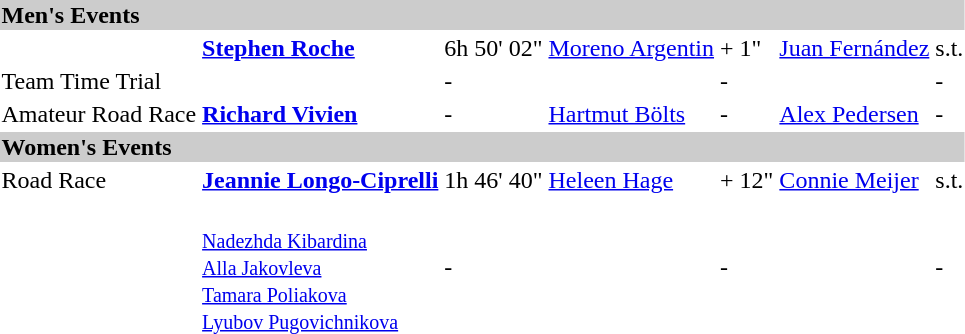<table>
<tr style="background:#ccc;">
<td colspan=7><strong>Men's Events</strong></td>
</tr>
<tr>
<td><br></td>
<td><strong><a href='#'>Stephen Roche</a></strong><br><small></small></td>
<td>6h 50' 02"</td>
<td><a href='#'>Moreno Argentin</a><br><small></small></td>
<td>+ 1"</td>
<td><a href='#'>Juan Fernández</a><br><small></small></td>
<td>s.t.</td>
</tr>
<tr>
<td>Team Time Trial</td>
<td><strong></strong></td>
<td>-</td>
<td></td>
<td>-</td>
<td></td>
<td>-</td>
</tr>
<tr>
<td>Amateur Road Race</td>
<td><strong><a href='#'>Richard Vivien</a></strong><br><small></small></td>
<td>-</td>
<td><a href='#'>Hartmut Bölts</a><br><small></small></td>
<td>-</td>
<td><a href='#'>Alex Pedersen</a><br><small></small></td>
<td>-</td>
</tr>
<tr style="background:#ccc;">
<td colspan=7><strong>Women's Events</strong></td>
</tr>
<tr>
<td>Road Race</td>
<td><strong><a href='#'>Jeannie Longo-Ciprelli</a></strong><br><small></small></td>
<td>1h 46' 40"</td>
<td><a href='#'>Heleen Hage</a><br><small></small></td>
<td>+ 12"</td>
<td><a href='#'>Connie Meijer</a><br><small></small></td>
<td>s.t.</td>
</tr>
<tr>
<td><br></td>
<td><strong></strong><br><small><a href='#'>Nadezhda Kibardina</a><br><a href='#'>Alla Jakovleva</a><br><a href='#'>Tamara Poliakova</a><br><a href='#'>Lyubov Pugovichnikova</a></small></td>
<td>-</td>
<td></td>
<td>-</td>
<td></td>
<td>-</td>
</tr>
</table>
